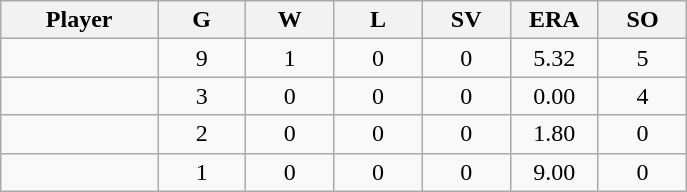<table class="wikitable sortable">
<tr>
<th bgcolor="#DDDDFF" width="16%">Player</th>
<th bgcolor="#DDDDFF" width="9%">G</th>
<th bgcolor="#DDDDFF" width="9%">W</th>
<th bgcolor="#DDDDFF" width="9%">L</th>
<th bgcolor="#DDDDFF" width="9%">SV</th>
<th bgcolor="#DDDDFF" width="9%">ERA</th>
<th bgcolor="#DDDDFF" width="9%">SO</th>
</tr>
<tr align="center">
<td></td>
<td>9</td>
<td>1</td>
<td>0</td>
<td>0</td>
<td>5.32</td>
<td>5</td>
</tr>
<tr align="center">
<td></td>
<td>3</td>
<td>0</td>
<td>0</td>
<td>0</td>
<td>0.00</td>
<td>4</td>
</tr>
<tr align="center">
<td></td>
<td>2</td>
<td>0</td>
<td>0</td>
<td>0</td>
<td>1.80</td>
<td>0</td>
</tr>
<tr align="center">
<td></td>
<td>1</td>
<td>0</td>
<td>0</td>
<td>0</td>
<td>9.00</td>
<td>0</td>
</tr>
</table>
